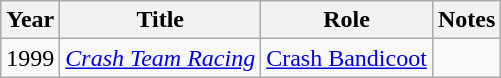<table class="wikitable sortable">
<tr>
<th>Year</th>
<th>Title</th>
<th>Role</th>
<th class="unsortable">Notes</th>
</tr>
<tr>
<td>1999</td>
<td><em><a href='#'>Crash Team Racing</a></em></td>
<td><a href='#'>Crash Bandicoot</a></td>
<td></td>
</tr>
</table>
